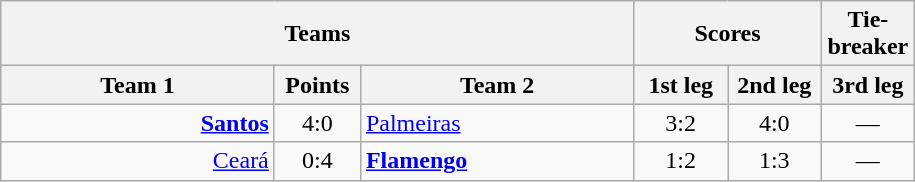<table class="wikitable" style="text-align:center;">
<tr>
<th colspan=3>Teams</th>
<th colspan=2>Scores</th>
<th colspan=1>Tie-breaker</th>
</tr>
<tr>
<th width="175">Team 1</th>
<th width="50">Points</th>
<th width="175">Team 2</th>
<th width="55">1st leg</th>
<th width="55">2nd leg</th>
<th width="55">3rd leg</th>
</tr>
<tr>
<td align=right><strong><a href='#'>Santos</a></strong>  </td>
<td>4:0</td>
<td align=left>  <a href='#'>Palmeiras</a></td>
<td>3:2</td>
<td>4:0</td>
<td>—</td>
</tr>
<tr>
<td align=right><a href='#'>Ceará</a> </td>
<td>0:4</td>
<td align=left>  <strong><a href='#'>Flamengo</a></strong></td>
<td>1:2</td>
<td>1:3</td>
<td>—</td>
</tr>
</table>
